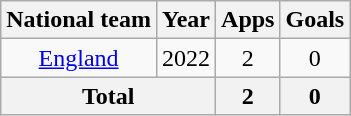<table class=wikitable style=text-align:center>
<tr>
<th>National team</th>
<th>Year</th>
<th>Apps</th>
<th>Goals</th>
</tr>
<tr>
<td><a href='#'>England</a></td>
<td>2022</td>
<td>2</td>
<td>0</td>
</tr>
<tr>
<th colspan=2>Total</th>
<th>2</th>
<th>0</th>
</tr>
</table>
